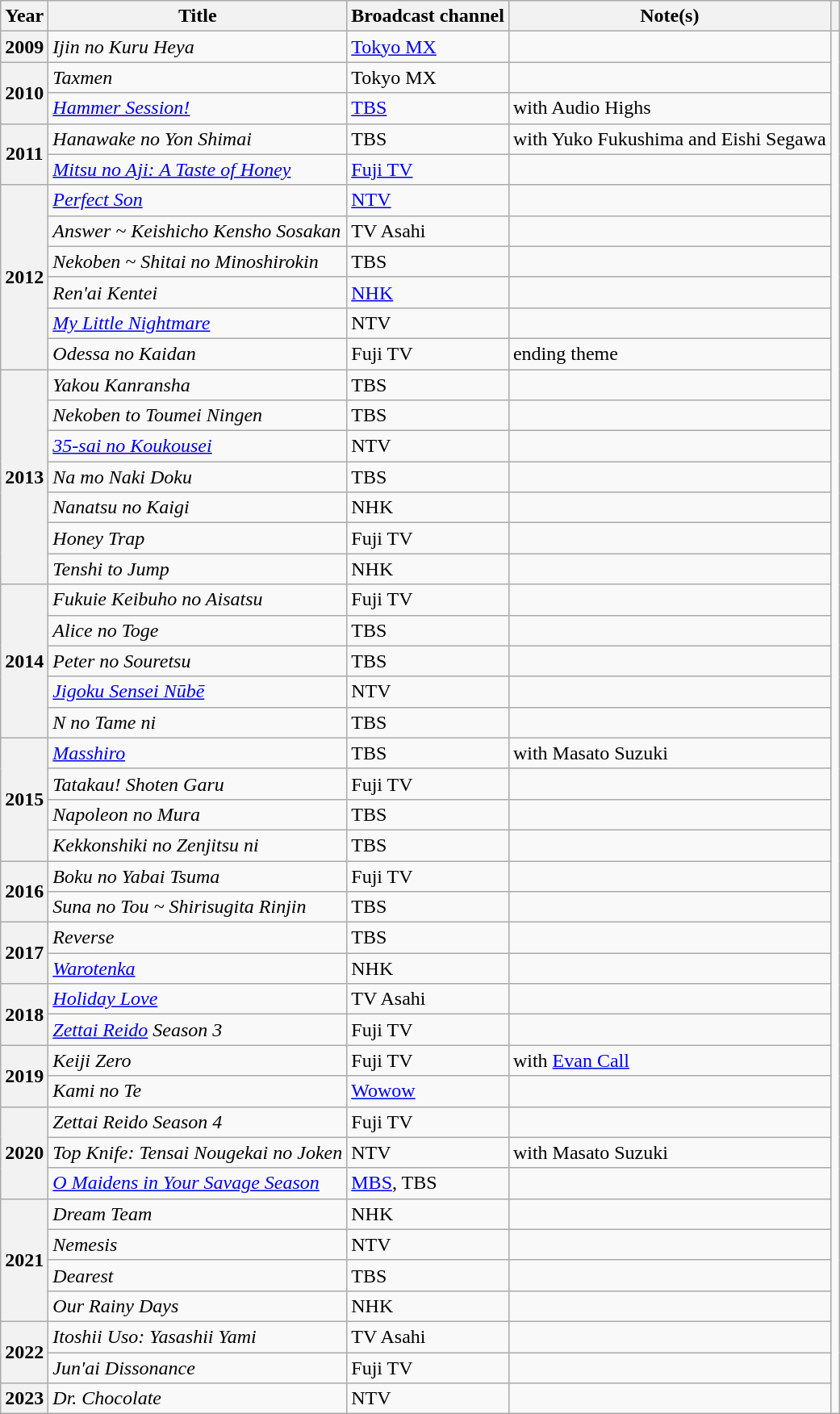<table class="wikitable sortable">
<tr>
<th>Year</th>
<th>Title</th>
<th>Broadcast channel</th>
<th class="unsortable">Note(s)</th>
<th class="unsortable"></th>
</tr>
<tr>
<th rowspan="1">2009</th>
<td><em>Ijin no Kuru Heya</em></td>
<td><a href='#'>Tokyo MX</a></td>
<td></td>
<td rowspan="45"></td>
</tr>
<tr>
<th rowspan="2">2010</th>
<td><em>Taxmen</em></td>
<td>Tokyo MX</td>
<td></td>
</tr>
<tr>
<td><em><a href='#'>Hammer Session!</a></em></td>
<td><a href='#'>TBS</a></td>
<td>with Audio Highs</td>
</tr>
<tr>
<th rowspan="2">2011</th>
<td><em>Hanawake no Yon Shimai</em></td>
<td>TBS</td>
<td>with Yuko Fukushima and Eishi Segawa</td>
</tr>
<tr>
<td><em><a href='#'>Mitsu no Aji: A Taste of Honey</a></em></td>
<td><a href='#'>Fuji TV</a></td>
<td></td>
</tr>
<tr>
<th rowspan="6">2012</th>
<td><em><a href='#'>Perfect Son</a></em></td>
<td><a href='#'>NTV</a></td>
<td></td>
</tr>
<tr>
<td><em>Answer ~ Keishicho Kensho Sosakan</em></td>
<td>TV Asahi</td>
<td></td>
</tr>
<tr>
<td><em>Nekoben ~ Shitai no Minoshirokin</em></td>
<td>TBS</td>
<td></td>
</tr>
<tr>
<td><em>Ren'ai Kentei</em></td>
<td><a href='#'>NHK</a></td>
<td></td>
</tr>
<tr>
<td><em><a href='#'>My Little Nightmare</a></em></td>
<td>NTV</td>
<td></td>
</tr>
<tr>
<td><em>Odessa no Kaidan</em></td>
<td>Fuji TV</td>
<td>ending theme</td>
</tr>
<tr>
<th rowspan="7">2013</th>
<td><em>Yakou Kanransha</em></td>
<td>TBS</td>
<td></td>
</tr>
<tr>
<td><em>Nekoben to Toumei Ningen</em></td>
<td>TBS</td>
<td></td>
</tr>
<tr>
<td><em><a href='#'>35-sai no Koukousei</a></em></td>
<td>NTV</td>
<td></td>
</tr>
<tr>
<td><em>Na mo Naki Doku</em></td>
<td>TBS</td>
<td></td>
</tr>
<tr>
<td><em>Nanatsu no Kaigi</em></td>
<td>NHK</td>
<td></td>
</tr>
<tr>
<td><em>Honey Trap</em></td>
<td>Fuji TV</td>
<td></td>
</tr>
<tr>
<td><em>Tenshi to Jump</em></td>
<td>NHK</td>
<td></td>
</tr>
<tr>
<th rowspan="5">2014</th>
<td><em>Fukuie Keibuho no Aisatsu</em></td>
<td>Fuji TV</td>
<td></td>
</tr>
<tr>
<td><em>Alice no Toge</em></td>
<td>TBS</td>
<td></td>
</tr>
<tr>
<td><em>Peter no Souretsu</em></td>
<td>TBS</td>
<td></td>
</tr>
<tr>
<td><em><a href='#'>Jigoku Sensei Nūbē</a></em></td>
<td>NTV</td>
<td></td>
</tr>
<tr>
<td><em>N no Tame ni</em></td>
<td>TBS</td>
<td></td>
</tr>
<tr>
<th rowspan="4">2015</th>
<td><em><a href='#'>Masshiro</a></em></td>
<td>TBS</td>
<td>with Masato Suzuki</td>
</tr>
<tr>
<td><em>Tatakau! Shoten Garu</em></td>
<td>Fuji TV</td>
<td></td>
</tr>
<tr>
<td><em>Napoleon no Mura</em></td>
<td>TBS</td>
<td></td>
</tr>
<tr>
<td><em>Kekkonshiki no Zenjitsu ni</em></td>
<td>TBS</td>
<td></td>
</tr>
<tr>
<th rowspan="2">2016</th>
<td><em>Boku no Yabai Tsuma</em></td>
<td>Fuji TV</td>
<td></td>
</tr>
<tr>
<td><em>Suna no Tou ~ Shirisugita Rinjin</em></td>
<td>TBS</td>
<td></td>
</tr>
<tr>
<th rowspan="2">2017</th>
<td><em>Reverse</em></td>
<td>TBS</td>
<td></td>
</tr>
<tr>
<td><em><a href='#'>Warotenka</a></em></td>
<td>NHK</td>
<td></td>
</tr>
<tr>
<th rowspan="2">2018</th>
<td><em><a href='#'>Holiday Love</a></em></td>
<td>TV Asahi</td>
<td></td>
</tr>
<tr>
<td><em><a href='#'>Zettai Reido</a> Season 3</em></td>
<td>Fuji TV</td>
<td></td>
</tr>
<tr>
<th rowspan="2">2019</th>
<td><em>Keiji Zero</em></td>
<td>Fuji TV</td>
<td>with <a href='#'>Evan Call</a></td>
</tr>
<tr>
<td><em>Kami no Te</em></td>
<td><a href='#'>Wowow</a></td>
<td></td>
</tr>
<tr>
<th rowspan="3">2020</th>
<td><em>Zettai Reido Season 4</em></td>
<td>Fuji TV</td>
<td></td>
</tr>
<tr>
<td><em>Top Knife: Tensai Nougekai no Joken</em></td>
<td>NTV</td>
<td>with Masato Suzuki</td>
</tr>
<tr>
<td><em><a href='#'>O Maidens in Your Savage Season</a></em></td>
<td><a href='#'>MBS</a>, TBS</td>
<td></td>
</tr>
<tr>
<th rowspan="4">2021</th>
<td><em>Dream Team</em></td>
<td>NHK</td>
<td></td>
</tr>
<tr>
<td><em>Nemesis</em></td>
<td>NTV</td>
<td></td>
</tr>
<tr>
<td><em>Dearest</em></td>
<td>TBS</td>
<td></td>
</tr>
<tr>
<td><em>Our Rainy Days</em></td>
<td>NHK</td>
<td></td>
</tr>
<tr>
<th rowspan="2">2022</th>
<td><em>Itoshii Uso: Yasashii Yami</em></td>
<td>TV Asahi</td>
<td></td>
</tr>
<tr>
<td><em>Jun'ai Dissonance</em></td>
<td>Fuji TV</td>
<td></td>
</tr>
<tr>
<th rowspan="1">2023</th>
<td><em>Dr. Chocolate</em></td>
<td>NTV</td>
<td></td>
</tr>
</table>
